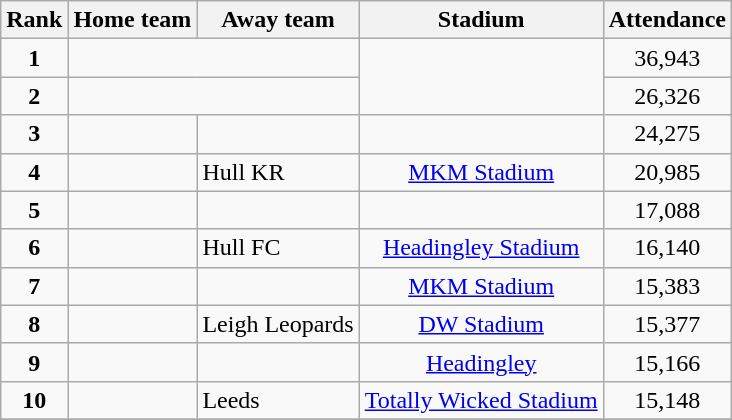<table class="wikitable" style="text-align:center">
<tr>
<th>Rank</th>
<th>Home team</th>
<th>Away team</th>
<th>Stadium</th>
<th>Attendance</th>
</tr>
<tr>
<td><strong>1</strong></td>
<td align="center" colspan=2></td>
<td rowspan=2></td>
<td>36,943</td>
</tr>
<tr>
<td><strong>2</strong></td>
<td align="center" colspan=2></td>
<td>26,326</td>
</tr>
<tr>
<td><strong>3</strong></td>
<td style="text-align:left"></td>
<td style="text-align:left"></td>
<td></td>
<td>24,275</td>
</tr>
<tr>
<td><strong>4</strong></td>
<td style="text-align:left"></td>
<td style="text-align:left"> Hull KR</td>
<td><a href='#'>MKM Stadium</a></td>
<td>20,985</td>
</tr>
<tr>
<td><strong>5</strong></td>
<td style="text-align:left"></td>
<td style="text-align:left"></td>
<td></td>
<td>17,088</td>
</tr>
<tr>
<td><strong>6</strong></td>
<td style="text-align:left"></td>
<td style="text-align:left"> Hull FC</td>
<td><a href='#'>Headingley Stadium</a></td>
<td>16,140</td>
</tr>
<tr>
<td><strong>7</strong></td>
<td style="text-align:left"></td>
<td style="text-align:left"></td>
<td><a href='#'>MKM Stadium</a></td>
<td>15,383</td>
</tr>
<tr>
<td><strong>8</strong></td>
<td style="text-align:left"></td>
<td style="text-align:left"> Leigh Leopards</td>
<td><a href='#'>DW Stadium</a></td>
<td>15,377</td>
</tr>
<tr>
<td><strong>9</strong></td>
<td style="text-align:left"></td>
<td style="text-align:left"></td>
<td><a href='#'>Headingley</a></td>
<td>15,166</td>
</tr>
<tr>
<td><strong>10</strong></td>
<td style="text-align:left"></td>
<td style="text-align:left"> Leeds</td>
<td><a href='#'>Totally Wicked Stadium</a></td>
<td>15,148</td>
</tr>
<tr>
</tr>
</table>
